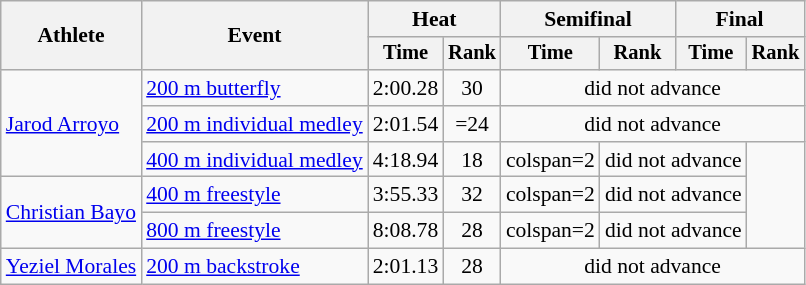<table class="wikitable" style="text-align:center; font-size:90%">
<tr>
<th rowspan="2">Athlete</th>
<th rowspan="2">Event</th>
<th colspan="2">Heat</th>
<th colspan="2">Semifinal</th>
<th colspan="2">Final</th>
</tr>
<tr style="font-size:95%">
<th>Time</th>
<th>Rank</th>
<th>Time</th>
<th>Rank</th>
<th>Time</th>
<th>Rank</th>
</tr>
<tr>
<td align=left rowspan=3><a href='#'>Jarod Arroyo</a></td>
<td align=left><a href='#'>200 m butterfly</a></td>
<td>2:00.28</td>
<td>30</td>
<td colspan=4>did not advance</td>
</tr>
<tr>
<td align=left><a href='#'>200 m individual medley</a></td>
<td>2:01.54</td>
<td>=24</td>
<td colspan=4>did not advance</td>
</tr>
<tr>
<td align=left><a href='#'>400 m individual medley</a></td>
<td>4:18.94</td>
<td>18</td>
<td>colspan=2</td>
<td colspan=2>did not advance</td>
</tr>
<tr>
<td align=left rowspan=2><a href='#'>Christian Bayo</a></td>
<td align=left><a href='#'>400 m freestyle</a></td>
<td>3:55.33</td>
<td>32</td>
<td>colspan=2</td>
<td colspan=2>did not advance</td>
</tr>
<tr>
<td align=left><a href='#'>800 m freestyle</a></td>
<td>8:08.78</td>
<td>28</td>
<td>colspan=2</td>
<td colspan=2>did not advance</td>
</tr>
<tr>
<td align=left><a href='#'>Yeziel Morales</a></td>
<td align=left><a href='#'>200 m backstroke</a></td>
<td>2:01.13</td>
<td>28</td>
<td colspan=4>did not advance</td>
</tr>
</table>
